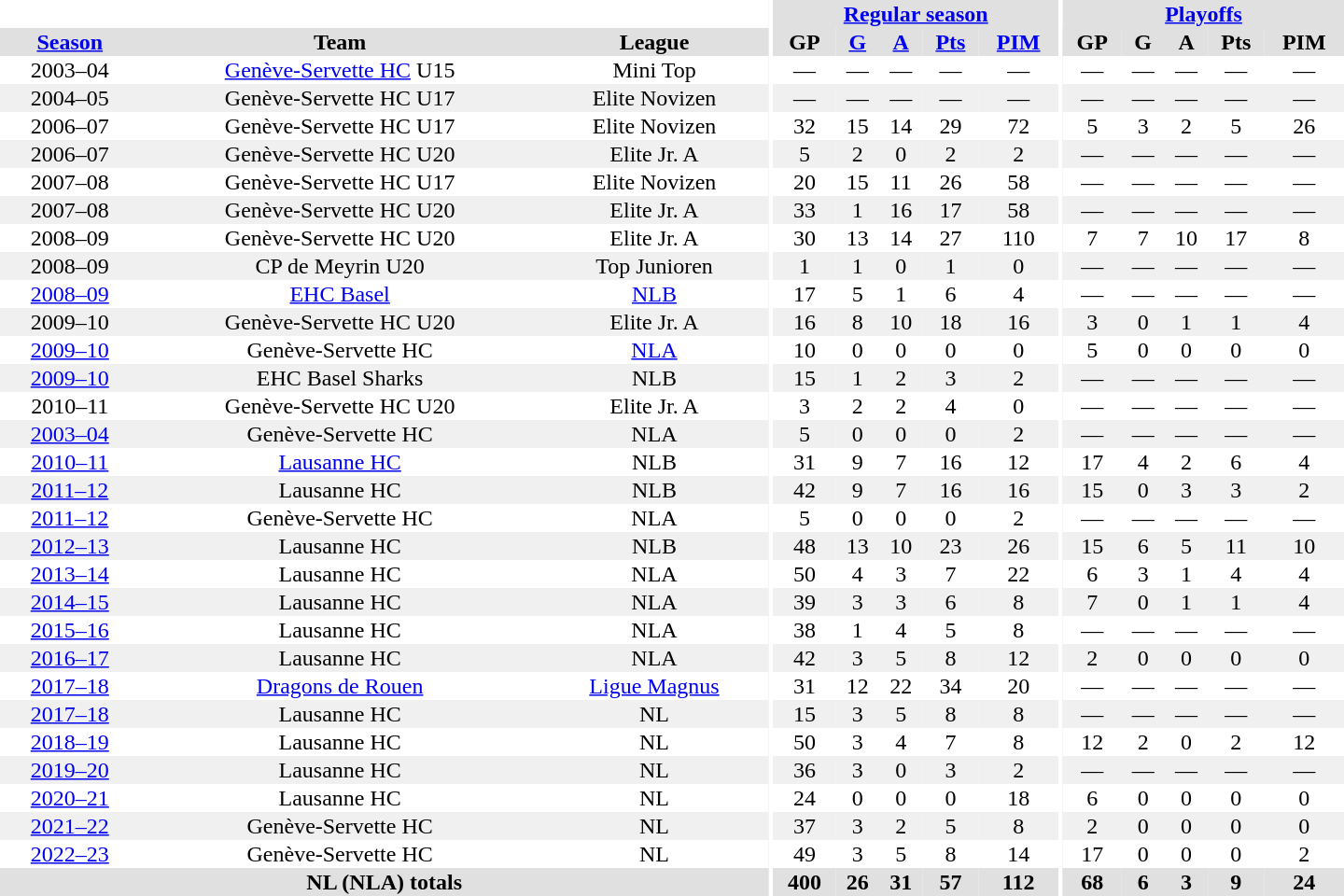<table border="0" cellpadding="1" cellspacing="0" style="text-align:center; width:60em">
<tr bgcolor="#e0e0e0">
<th colspan="3" bgcolor="#ffffff"></th>
<th rowspan="99" bgcolor="#ffffff"></th>
<th colspan="5"><a href='#'>Regular season</a></th>
<th rowspan="99" bgcolor="#ffffff"></th>
<th colspan="5"><a href='#'>Playoffs</a></th>
</tr>
<tr bgcolor="#e0e0e0">
<th><a href='#'>Season</a></th>
<th>Team</th>
<th>League</th>
<th>GP</th>
<th><a href='#'>G</a></th>
<th><a href='#'>A</a></th>
<th><a href='#'>Pts</a></th>
<th><a href='#'>PIM</a></th>
<th>GP</th>
<th>G</th>
<th>A</th>
<th>Pts</th>
<th>PIM</th>
</tr>
<tr>
<td>2003–04</td>
<td><a href='#'>Genève-Servette HC</a> U15</td>
<td>Mini Top</td>
<td>—</td>
<td>—</td>
<td>—</td>
<td>—</td>
<td>—</td>
<td>—</td>
<td>—</td>
<td>—</td>
<td>—</td>
<td>—</td>
</tr>
<tr bgcolor="#f0f0f0">
<td>2004–05</td>
<td>Genève-Servette HC U17</td>
<td>Elite Novizen</td>
<td>—</td>
<td>—</td>
<td>—</td>
<td>—</td>
<td>—</td>
<td>—</td>
<td>—</td>
<td>—</td>
<td>—</td>
<td>—</td>
</tr>
<tr>
<td>2006–07</td>
<td>Genève-Servette HC U17</td>
<td>Elite Novizen</td>
<td>32</td>
<td>15</td>
<td>14</td>
<td>29</td>
<td>72</td>
<td>5</td>
<td>3</td>
<td>2</td>
<td>5</td>
<td>26</td>
</tr>
<tr bgcolor="#f0f0f0">
<td>2006–07</td>
<td>Genève-Servette HC U20</td>
<td>Elite Jr. A</td>
<td>5</td>
<td>2</td>
<td>0</td>
<td>2</td>
<td>2</td>
<td>—</td>
<td>—</td>
<td>—</td>
<td>—</td>
<td>—</td>
</tr>
<tr>
<td>2007–08</td>
<td>Genève-Servette HC U17</td>
<td>Elite Novizen</td>
<td>20</td>
<td>15</td>
<td>11</td>
<td>26</td>
<td>58</td>
<td>—</td>
<td>—</td>
<td>—</td>
<td>—</td>
<td>—</td>
</tr>
<tr bgcolor="#f0f0f0">
<td>2007–08</td>
<td>Genève-Servette HC U20</td>
<td>Elite Jr. A</td>
<td>33</td>
<td>1</td>
<td>16</td>
<td>17</td>
<td>58</td>
<td>—</td>
<td>—</td>
<td>—</td>
<td>—</td>
<td>—</td>
</tr>
<tr>
<td>2008–09</td>
<td>Genève-Servette HC U20</td>
<td>Elite Jr. A</td>
<td>30</td>
<td>13</td>
<td>14</td>
<td>27</td>
<td>110</td>
<td>7</td>
<td>7</td>
<td>10</td>
<td>17</td>
<td>8</td>
</tr>
<tr bgcolor="#f0f0f0">
<td>2008–09</td>
<td>CP de Meyrin U20</td>
<td>Top Junioren</td>
<td>1</td>
<td>1</td>
<td>0</td>
<td>1</td>
<td>0</td>
<td>—</td>
<td>—</td>
<td>—</td>
<td>—</td>
<td>—</td>
</tr>
<tr>
<td><a href='#'>2008–09</a></td>
<td><a href='#'>EHC Basel</a></td>
<td><a href='#'>NLB</a></td>
<td>17</td>
<td>5</td>
<td>1</td>
<td>6</td>
<td>4</td>
<td>—</td>
<td>—</td>
<td>—</td>
<td>—</td>
<td>—</td>
</tr>
<tr bgcolor="#f0f0f0">
<td>2009–10</td>
<td>Genève-Servette HC U20</td>
<td>Elite Jr. A</td>
<td>16</td>
<td>8</td>
<td>10</td>
<td>18</td>
<td>16</td>
<td>3</td>
<td>0</td>
<td>1</td>
<td>1</td>
<td>4</td>
</tr>
<tr>
<td><a href='#'>2009–10</a></td>
<td>Genève-Servette HC</td>
<td><a href='#'>NLA</a></td>
<td>10</td>
<td>0</td>
<td>0</td>
<td>0</td>
<td>0</td>
<td>5</td>
<td>0</td>
<td>0</td>
<td>0</td>
<td>0</td>
</tr>
<tr bgcolor="#f0f0f0">
<td><a href='#'>2009–10</a></td>
<td>EHC Basel Sharks</td>
<td>NLB</td>
<td>15</td>
<td>1</td>
<td>2</td>
<td>3</td>
<td>2</td>
<td>—</td>
<td>—</td>
<td>—</td>
<td>—</td>
<td>—</td>
</tr>
<tr>
<td>2010–11</td>
<td>Genève-Servette HC U20</td>
<td>Elite Jr. A</td>
<td>3</td>
<td>2</td>
<td>2</td>
<td>4</td>
<td>0</td>
<td>—</td>
<td>—</td>
<td>—</td>
<td>—</td>
<td>—</td>
</tr>
<tr bgcolor="#f0f0f0">
<td><a href='#'>2003–04</a></td>
<td>Genève-Servette HC</td>
<td>NLA</td>
<td>5</td>
<td>0</td>
<td>0</td>
<td>0</td>
<td>2</td>
<td>—</td>
<td>—</td>
<td>—</td>
<td>—</td>
<td>—</td>
</tr>
<tr>
<td><a href='#'>2010–11</a></td>
<td><a href='#'>Lausanne HC</a></td>
<td>NLB</td>
<td>31</td>
<td>9</td>
<td>7</td>
<td>16</td>
<td>12</td>
<td>17</td>
<td>4</td>
<td>2</td>
<td>6</td>
<td>4</td>
</tr>
<tr bgcolor="#f0f0f0">
<td><a href='#'>2011–12</a></td>
<td>Lausanne HC</td>
<td>NLB</td>
<td>42</td>
<td>9</td>
<td>7</td>
<td>16</td>
<td>16</td>
<td>15</td>
<td>0</td>
<td>3</td>
<td>3</td>
<td>2</td>
</tr>
<tr>
<td><a href='#'>2011–12</a></td>
<td>Genève-Servette HC</td>
<td>NLA</td>
<td>5</td>
<td>0</td>
<td>0</td>
<td>0</td>
<td>2</td>
<td>—</td>
<td>—</td>
<td>—</td>
<td>—</td>
<td>—</td>
</tr>
<tr bgcolor="#f0f0f0">
<td><a href='#'>2012–13</a></td>
<td>Lausanne HC</td>
<td>NLB</td>
<td>48</td>
<td>13</td>
<td>10</td>
<td>23</td>
<td>26</td>
<td>15</td>
<td>6</td>
<td>5</td>
<td>11</td>
<td>10</td>
</tr>
<tr>
<td><a href='#'>2013–14</a></td>
<td>Lausanne HC</td>
<td>NLA</td>
<td>50</td>
<td>4</td>
<td>3</td>
<td>7</td>
<td>22</td>
<td>6</td>
<td>3</td>
<td>1</td>
<td>4</td>
<td>4</td>
</tr>
<tr bgcolor="#f0f0f0">
<td><a href='#'>2014–15</a></td>
<td>Lausanne HC</td>
<td>NLA</td>
<td>39</td>
<td>3</td>
<td>3</td>
<td>6</td>
<td>8</td>
<td>7</td>
<td>0</td>
<td>1</td>
<td>1</td>
<td>4</td>
</tr>
<tr>
<td><a href='#'>2015–16</a></td>
<td>Lausanne HC</td>
<td>NLA</td>
<td>38</td>
<td>1</td>
<td>4</td>
<td>5</td>
<td>8</td>
<td>—</td>
<td>—</td>
<td>—</td>
<td>—</td>
<td>—</td>
</tr>
<tr bgcolor="#f0f0f0">
<td><a href='#'>2016–17</a></td>
<td>Lausanne HC</td>
<td>NLA</td>
<td>42</td>
<td>3</td>
<td>5</td>
<td>8</td>
<td>12</td>
<td>2</td>
<td>0</td>
<td>0</td>
<td>0</td>
<td>0</td>
</tr>
<tr>
<td><a href='#'>2017–18</a></td>
<td><a href='#'>Dragons de Rouen</a></td>
<td><a href='#'>Ligue Magnus</a></td>
<td>31</td>
<td>12</td>
<td>22</td>
<td>34</td>
<td>20</td>
<td>—</td>
<td>—</td>
<td>—</td>
<td>—</td>
<td>—</td>
</tr>
<tr bgcolor="#f0f0f0">
<td><a href='#'>2017–18</a></td>
<td>Lausanne HC</td>
<td>NL</td>
<td>15</td>
<td>3</td>
<td>5</td>
<td>8</td>
<td>8</td>
<td>—</td>
<td>—</td>
<td>—</td>
<td>—</td>
<td>—</td>
</tr>
<tr>
<td><a href='#'>2018–19</a></td>
<td>Lausanne HC</td>
<td>NL</td>
<td>50</td>
<td>3</td>
<td>4</td>
<td>7</td>
<td>8</td>
<td>12</td>
<td>2</td>
<td>0</td>
<td>2</td>
<td>12</td>
</tr>
<tr bgcolor="#f0f0f0">
<td><a href='#'>2019–20</a></td>
<td>Lausanne HC</td>
<td>NL</td>
<td>36</td>
<td>3</td>
<td>0</td>
<td>3</td>
<td>2</td>
<td>—</td>
<td>—</td>
<td>—</td>
<td>—</td>
<td>—</td>
</tr>
<tr>
<td><a href='#'>2020–21</a></td>
<td>Lausanne HC</td>
<td>NL</td>
<td>24</td>
<td>0</td>
<td>0</td>
<td>0</td>
<td>18</td>
<td>6</td>
<td>0</td>
<td>0</td>
<td>0</td>
<td>0</td>
</tr>
<tr bgcolor="#f0f0f0">
<td><a href='#'>2021–22</a></td>
<td>Genève-Servette HC</td>
<td>NL</td>
<td>37</td>
<td>3</td>
<td>2</td>
<td>5</td>
<td>8</td>
<td>2</td>
<td>0</td>
<td>0</td>
<td>0</td>
<td>0</td>
</tr>
<tr>
<td><a href='#'>2022–23</a></td>
<td>Genève-Servette HC</td>
<td>NL</td>
<td>49</td>
<td>3</td>
<td>5</td>
<td>8</td>
<td>14</td>
<td>17</td>
<td>0</td>
<td>0</td>
<td>0</td>
<td>2</td>
</tr>
<tr>
</tr>
<tr ALIGN="center" bgcolor="#e0e0e0">
<th colspan="3">NL (NLA) totals</th>
<th ALIGN="center">400</th>
<th ALIGN="center">26</th>
<th ALIGN="center">31</th>
<th ALIGN="center">57</th>
<th ALIGN="center">112</th>
<th ALIGN="center">68</th>
<th ALIGN="center">6</th>
<th ALIGN="center">3</th>
<th ALIGN="center">9</th>
<th ALIGN="center">24</th>
</tr>
</table>
